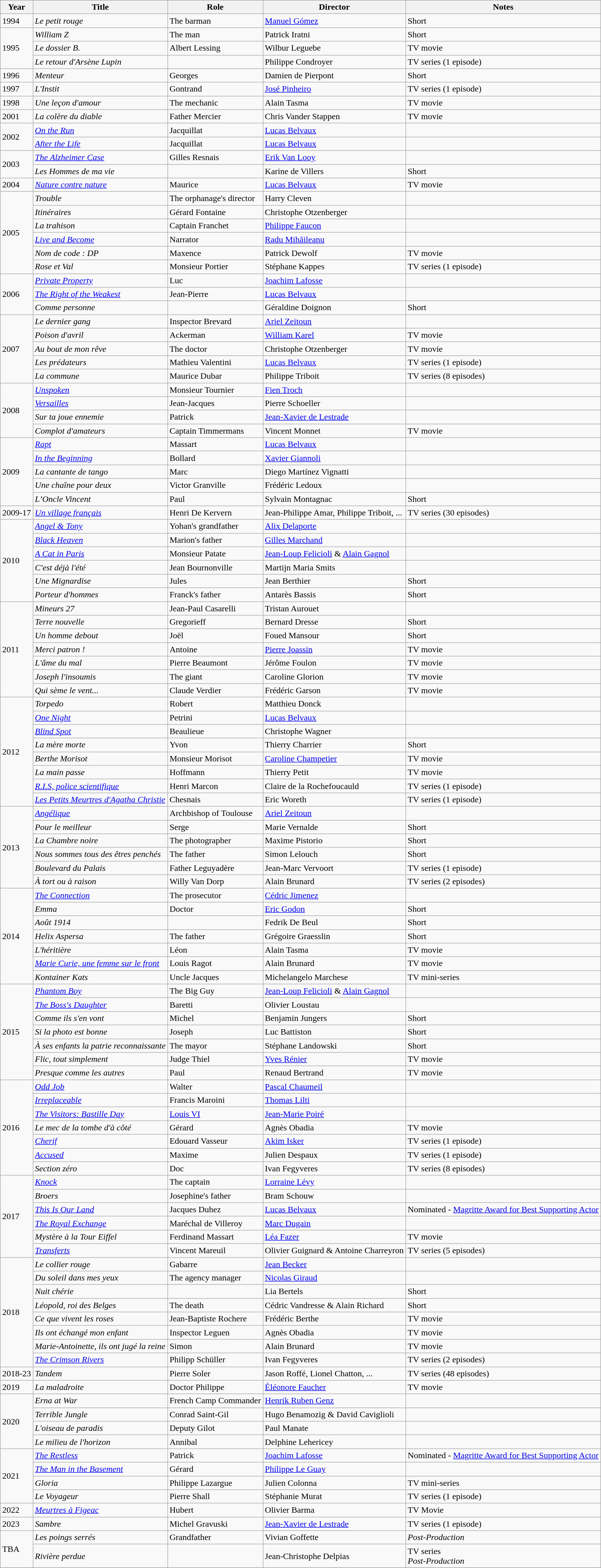<table class="wikitable sortable">
<tr>
<th>Year</th>
<th>Title</th>
<th>Role</th>
<th>Director</th>
<th class="unsortable">Notes</th>
</tr>
<tr>
<td>1994</td>
<td><em>Le petit rouge</em></td>
<td>The barman</td>
<td><a href='#'>Manuel Gómez</a></td>
<td>Short</td>
</tr>
<tr>
<td rowspan=3>1995</td>
<td><em>William Z</em></td>
<td>The man</td>
<td>Patrick Iratni</td>
<td>Short</td>
</tr>
<tr>
<td><em>Le dossier B.</em></td>
<td>Albert Lessing</td>
<td>Wilbur Leguebe</td>
<td>TV movie</td>
</tr>
<tr>
<td><em>Le retour d'Arsène Lupin</em></td>
<td></td>
<td>Philippe Condroyer</td>
<td>TV series (1 episode)</td>
</tr>
<tr>
<td>1996</td>
<td><em>Menteur</em></td>
<td>Georges</td>
<td>Damien de Pierpont</td>
<td>Short</td>
</tr>
<tr>
<td>1997</td>
<td><em>L'Instit</em></td>
<td>Gontrand</td>
<td><a href='#'>José Pinheiro</a></td>
<td>TV series (1 episode)</td>
</tr>
<tr>
<td>1998</td>
<td><em>Une leçon d'amour</em></td>
<td>The mechanic</td>
<td>Alain Tasma</td>
<td>TV movie</td>
</tr>
<tr>
<td>2001</td>
<td><em>La colère du diable</em></td>
<td>Father Mercier</td>
<td>Chris Vander Stappen</td>
<td>TV movie</td>
</tr>
<tr>
<td rowspan=2>2002</td>
<td><em><a href='#'>On the Run</a></em></td>
<td>Jacquillat</td>
<td><a href='#'>Lucas Belvaux</a></td>
<td></td>
</tr>
<tr>
<td><em><a href='#'>After the Life</a></em></td>
<td>Jacquillat</td>
<td><a href='#'>Lucas Belvaux</a></td>
<td></td>
</tr>
<tr>
<td rowspan=2>2003</td>
<td><em><a href='#'>The Alzheimer Case</a></em></td>
<td>Gilles Resnais</td>
<td><a href='#'>Erik Van Looy</a></td>
<td></td>
</tr>
<tr>
<td><em>Les Hommes de ma vie</em></td>
<td></td>
<td>Karine de Villers</td>
<td>Short</td>
</tr>
<tr>
<td>2004</td>
<td><em><a href='#'>Nature contre nature</a></em></td>
<td>Maurice</td>
<td><a href='#'>Lucas Belvaux</a></td>
<td>TV movie</td>
</tr>
<tr>
<td rowspan=6>2005</td>
<td><em>Trouble</em></td>
<td>The orphanage's director</td>
<td>Harry Cleven</td>
<td></td>
</tr>
<tr>
<td><em>Itinéraires</em></td>
<td>Gérard Fontaine</td>
<td>Christophe Otzenberger</td>
<td></td>
</tr>
<tr>
<td><em>La trahison</em></td>
<td>Captain Franchet</td>
<td><a href='#'>Philippe Faucon</a></td>
<td></td>
</tr>
<tr>
<td><em><a href='#'>Live and Become</a></em></td>
<td>Narrator</td>
<td><a href='#'>Radu Mihăileanu</a></td>
<td></td>
</tr>
<tr>
<td><em>Nom de code : DP</em></td>
<td>Maxence</td>
<td>Patrick Dewolf</td>
<td>TV movie</td>
</tr>
<tr>
<td><em>Rose et Val</em></td>
<td>Monsieur Portier</td>
<td>Stéphane Kappes</td>
<td>TV series (1 episode)</td>
</tr>
<tr>
<td rowspan=3>2006</td>
<td><em><a href='#'>Private Property</a></em></td>
<td>Luc</td>
<td><a href='#'>Joachim Lafosse</a></td>
<td></td>
</tr>
<tr>
<td><em><a href='#'>The Right of the Weakest</a></em></td>
<td>Jean-Pierre</td>
<td><a href='#'>Lucas Belvaux</a></td>
<td></td>
</tr>
<tr>
<td><em>Comme personne</em></td>
<td></td>
<td>Géraldine Doignon</td>
<td>Short</td>
</tr>
<tr>
<td rowspan=5>2007</td>
<td><em>Le dernier gang</em></td>
<td>Inspector Brevard</td>
<td><a href='#'>Ariel Zeitoun</a></td>
<td></td>
</tr>
<tr>
<td><em>Poison d'avril</em></td>
<td>Ackerman</td>
<td><a href='#'>William Karel</a></td>
<td>TV movie</td>
</tr>
<tr>
<td><em>Au bout de mon rêve</em></td>
<td>The doctor</td>
<td>Christophe Otzenberger</td>
<td>TV movie</td>
</tr>
<tr>
<td><em>Les prédateurs</em></td>
<td>Mathieu Valentini</td>
<td><a href='#'>Lucas Belvaux</a></td>
<td>TV series (1 episode)</td>
</tr>
<tr>
<td><em>La commune</em></td>
<td>Maurice Dubar</td>
<td>Philippe Triboit</td>
<td>TV series (8 episodes)</td>
</tr>
<tr>
<td rowspan=4>2008</td>
<td><em><a href='#'>Unspoken</a></em></td>
<td>Monsieur Tournier</td>
<td><a href='#'>Fien Troch</a></td>
<td></td>
</tr>
<tr>
<td><em><a href='#'>Versailles</a></em></td>
<td>Jean-Jacques</td>
<td>Pierre Schoeller</td>
<td></td>
</tr>
<tr>
<td><em>Sur ta joue ennemie</em></td>
<td>Patrick</td>
<td><a href='#'>Jean-Xavier de Lestrade</a></td>
<td></td>
</tr>
<tr>
<td><em>Complot d'amateurs</em></td>
<td>Captain Timmermans</td>
<td>Vincent Monnet</td>
<td>TV movie</td>
</tr>
<tr>
<td rowspan=5>2009</td>
<td><em><a href='#'>Rapt</a></em></td>
<td>Massart</td>
<td><a href='#'>Lucas Belvaux</a></td>
<td></td>
</tr>
<tr>
<td><em><a href='#'>In the Beginning</a></em></td>
<td>Bollard</td>
<td><a href='#'>Xavier Giannoli</a></td>
<td></td>
</tr>
<tr>
<td><em>La cantante de tango</em></td>
<td>Marc</td>
<td>Diego Martínez Vignatti</td>
<td></td>
</tr>
<tr>
<td><em>Une chaîne pour deux</em></td>
<td>Victor Granville</td>
<td>Frédéric Ledoux</td>
<td></td>
</tr>
<tr>
<td><em>L’Oncle Vincent</em></td>
<td>Paul</td>
<td>Sylvain Montagnac</td>
<td>Short</td>
</tr>
<tr>
<td>2009-17</td>
<td><em><a href='#'>Un village français</a></em></td>
<td>Henri De Kervern</td>
<td>Jean-Philippe Amar, Philippe Triboit, ...</td>
<td>TV series (30 episodes)</td>
</tr>
<tr>
<td rowspan=6>2010</td>
<td><em><a href='#'>Angel & Tony</a></em></td>
<td>Yohan's grandfather</td>
<td><a href='#'>Alix Delaporte</a></td>
<td></td>
</tr>
<tr>
<td><em><a href='#'>Black Heaven</a></em></td>
<td>Marion's father</td>
<td><a href='#'>Gilles Marchand</a></td>
<td></td>
</tr>
<tr>
<td><em><a href='#'>A Cat in Paris</a></em></td>
<td>Monsieur Patate</td>
<td><a href='#'>Jean-Loup Felicioli</a> & <a href='#'>Alain Gagnol</a></td>
<td></td>
</tr>
<tr>
<td><em>C'est déjà l'été</em></td>
<td>Jean Bournonville</td>
<td>Martijn Maria Smits</td>
<td></td>
</tr>
<tr>
<td><em>Une Mignardise</em></td>
<td>Jules</td>
<td>Jean Berthier</td>
<td>Short</td>
</tr>
<tr>
<td><em>Porteur d'hommes</em></td>
<td>Franck's father</td>
<td>Antarès Bassis</td>
<td>Short</td>
</tr>
<tr>
<td rowspan=7>2011</td>
<td><em>Mineurs 27</em></td>
<td>Jean-Paul Casarelli</td>
<td>Tristan Aurouet</td>
<td></td>
</tr>
<tr>
<td><em>Terre nouvelle</em></td>
<td>Gregorieff</td>
<td>Bernard Dresse</td>
<td>Short</td>
</tr>
<tr>
<td><em>Un homme debout</em></td>
<td>Joël</td>
<td>Foued Mansour</td>
<td>Short</td>
</tr>
<tr>
<td><em>Merci patron !</em></td>
<td>Antoine</td>
<td><a href='#'>Pierre Joassin</a></td>
<td>TV movie</td>
</tr>
<tr>
<td><em>L'âme du mal</em></td>
<td>Pierre Beaumont</td>
<td>Jérôme Foulon</td>
<td>TV movie</td>
</tr>
<tr>
<td><em>Joseph l'insoumis</em></td>
<td>The giant</td>
<td>Caroline Glorion</td>
<td>TV movie</td>
</tr>
<tr>
<td><em>Qui sème le vent...</em></td>
<td>Claude Verdier</td>
<td>Frédéric Garson</td>
<td>TV movie</td>
</tr>
<tr>
<td rowspan=8>2012</td>
<td><em>Torpedo</em></td>
<td>Robert</td>
<td>Matthieu Donck</td>
<td></td>
</tr>
<tr>
<td><em><a href='#'>One Night</a></em></td>
<td>Petrini</td>
<td><a href='#'>Lucas Belvaux</a></td>
<td></td>
</tr>
<tr>
<td><em><a href='#'>Blind Spot</a></em></td>
<td>Beaulieue</td>
<td>Christophe Wagner</td>
<td></td>
</tr>
<tr>
<td><em>La mère morte</em></td>
<td>Yvon</td>
<td>Thierry Charrier</td>
<td>Short</td>
</tr>
<tr>
<td><em>Berthe Morisot</em></td>
<td>Monsieur Morisot</td>
<td><a href='#'>Caroline Champetier</a></td>
<td>TV movie</td>
</tr>
<tr>
<td><em>La main passe</em></td>
<td>Hoffmann</td>
<td>Thierry Petit</td>
<td>TV movie</td>
</tr>
<tr>
<td><em><a href='#'>R.I.S, police scientifique</a></em></td>
<td>Henri Marcon</td>
<td>Claire de la Rochefoucauld</td>
<td>TV series (1 episode)</td>
</tr>
<tr>
<td><em><a href='#'>Les Petits Meurtres d'Agatha Christie</a></em></td>
<td>Chesnais</td>
<td>Eric Woreth</td>
<td>TV series (1 episode)</td>
</tr>
<tr>
<td rowspan=6>2013</td>
<td><em><a href='#'>Angélique</a></em></td>
<td>Archbishop of Toulouse</td>
<td><a href='#'>Ariel Zeitoun</a></td>
<td></td>
</tr>
<tr>
<td><em>Pour le meilleur</em></td>
<td>Serge</td>
<td>Marie Vernalde</td>
<td>Short</td>
</tr>
<tr>
<td><em>La Chambre noire</em></td>
<td>The photographer</td>
<td>Maxime Pistorio</td>
<td>Short</td>
</tr>
<tr>
<td><em>Nous sommes tous des êtres penchés</em></td>
<td>The father</td>
<td>Simon Lelouch</td>
<td>Short</td>
</tr>
<tr>
<td><em>Boulevard du Palais</em></td>
<td>Father Leguyadère</td>
<td>Jean-Marc Vervoort</td>
<td>TV series (1 episode)</td>
</tr>
<tr>
<td><em>À tort ou à raison</em></td>
<td>Willy Van Dorp</td>
<td>Alain Brunard</td>
<td>TV series (2 episodes)</td>
</tr>
<tr>
<td rowspan=7>2014</td>
<td><em><a href='#'>The Connection</a></em></td>
<td>The prosecutor</td>
<td><a href='#'>Cédric Jimenez</a></td>
<td></td>
</tr>
<tr>
<td><em>Emma</em></td>
<td>Doctor</td>
<td><a href='#'>Eric Godon</a></td>
<td>Short</td>
</tr>
<tr>
<td><em>Août 1914</em></td>
<td></td>
<td>Fedrik De Beul</td>
<td>Short</td>
</tr>
<tr>
<td><em>Helix Aspersa</em></td>
<td>The father</td>
<td>Grégoire Graesslin</td>
<td>Short</td>
</tr>
<tr>
<td><em>L'héritière</em></td>
<td>Léon</td>
<td>Alain Tasma</td>
<td>TV movie</td>
</tr>
<tr>
<td><em><a href='#'>Marie Curie, une femme sur le front</a></em></td>
<td>Louis Ragot</td>
<td>Alain Brunard</td>
<td>TV movie</td>
</tr>
<tr>
<td><em>Kontainer Kats</em></td>
<td>Uncle Jacques</td>
<td>Michelangelo Marchese</td>
<td>TV mini-series</td>
</tr>
<tr>
<td rowspan=7>2015</td>
<td><em><a href='#'>Phantom Boy</a></em></td>
<td>The Big Guy</td>
<td><a href='#'>Jean-Loup Felicioli</a> & <a href='#'>Alain Gagnol</a></td>
<td></td>
</tr>
<tr>
<td><em><a href='#'>The Boss's Daughter</a></em></td>
<td>Baretti</td>
<td>Olivier Loustau</td>
<td></td>
</tr>
<tr>
<td><em>Comme ils s'en vont</em></td>
<td>Michel</td>
<td>Benjamin Jungers</td>
<td>Short</td>
</tr>
<tr>
<td><em>Si la photo est bonne</em></td>
<td>Joseph</td>
<td>Luc Battiston</td>
<td>Short</td>
</tr>
<tr>
<td><em>À ses enfants la patrie reconnaissante</em></td>
<td>The mayor</td>
<td>Stéphane Landowski</td>
<td>Short</td>
</tr>
<tr>
<td><em>Flic, tout simplement</em></td>
<td>Judge Thiel</td>
<td><a href='#'>Yves Rénier</a></td>
<td>TV movie</td>
</tr>
<tr>
<td><em>Presque comme les autres</em></td>
<td>Paul</td>
<td>Renaud Bertrand</td>
<td>TV movie</td>
</tr>
<tr>
<td rowspan=7>2016</td>
<td><em><a href='#'>Odd Job</a></em></td>
<td>Walter</td>
<td><a href='#'>Pascal Chaumeil</a></td>
<td></td>
</tr>
<tr>
<td><em><a href='#'>Irreplaceable</a></em></td>
<td>Francis Maroini</td>
<td><a href='#'>Thomas Lilti</a></td>
<td></td>
</tr>
<tr>
<td><em><a href='#'>The Visitors: Bastille Day</a></em></td>
<td><a href='#'>Louis VI</a></td>
<td><a href='#'>Jean-Marie Poiré</a></td>
<td></td>
</tr>
<tr>
<td><em>Le mec de la tombe d'à côté</em></td>
<td>Gérard</td>
<td>Agnès Obadia</td>
<td>TV movie</td>
</tr>
<tr>
<td><em><a href='#'>Cherif</a></em></td>
<td>Edouard Vasseur</td>
<td><a href='#'>Akim Isker</a></td>
<td>TV series (1 episode)</td>
</tr>
<tr>
<td><em><a href='#'>Accused</a></em></td>
<td>Maxime</td>
<td>Julien Despaux</td>
<td>TV series (1 episode)</td>
</tr>
<tr>
<td><em>Section zéro</em></td>
<td>Doc</td>
<td>Ivan Fegyveres</td>
<td>TV series (8 episodes)</td>
</tr>
<tr>
<td rowspan=6>2017</td>
<td><em><a href='#'>Knock</a></em></td>
<td>The captain</td>
<td><a href='#'>Lorraine Lévy</a></td>
<td></td>
</tr>
<tr>
<td><em>Broers</em></td>
<td>Josephine's father</td>
<td>Bram Schouw</td>
<td></td>
</tr>
<tr>
<td><em><a href='#'>This Is Our Land</a></em></td>
<td>Jacques Duhez</td>
<td><a href='#'>Lucas Belvaux</a></td>
<td>Nominated - <a href='#'>Magritte Award for Best Supporting Actor</a></td>
</tr>
<tr>
<td><em><a href='#'>The Royal Exchange</a></em></td>
<td>Maréchal de Villeroy</td>
<td><a href='#'>Marc Dugain</a></td>
<td></td>
</tr>
<tr>
<td><em>Mystère à la Tour Eiffel</em></td>
<td>Ferdinand Massart</td>
<td><a href='#'>Léa Fazer</a></td>
<td>TV movie</td>
</tr>
<tr>
<td><em><a href='#'>Transferts</a></em></td>
<td>Vincent Mareuil</td>
<td>Olivier Guignard & Antoine Charreyron</td>
<td>TV series (5 episodes)</td>
</tr>
<tr>
<td rowspan=8>2018</td>
<td><em>Le collier rouge</em></td>
<td>Gabarre</td>
<td><a href='#'>Jean Becker</a></td>
<td></td>
</tr>
<tr>
<td><em>Du soleil dans mes yeux</em></td>
<td>The agency manager</td>
<td><a href='#'>Nicolas Giraud</a></td>
<td></td>
</tr>
<tr>
<td><em>Nuit chérie</em></td>
<td></td>
<td>Lia Bertels</td>
<td>Short</td>
</tr>
<tr>
<td><em>Léopold, roi des Belges</em></td>
<td>The death</td>
<td>Cédric Vandresse & Alain Richard</td>
<td>Short</td>
</tr>
<tr>
<td><em>Ce que vivent les roses</em></td>
<td>Jean-Baptiste Rochere</td>
<td>Frédéric Berthe</td>
<td>TV movie</td>
</tr>
<tr>
<td><em>Ils ont échangé mon enfant</em></td>
<td>Inspector Leguen</td>
<td>Agnès Obadia</td>
<td>TV movie</td>
</tr>
<tr>
<td><em>Marie-Antoinette, ils ont jugé la reine</em></td>
<td>Simon</td>
<td>Alain Brunard</td>
<td>TV movie</td>
</tr>
<tr>
<td><em><a href='#'>The Crimson Rivers</a></em></td>
<td>Philipp Schüller</td>
<td>Ivan Fegyveres</td>
<td>TV series (2 episodes)</td>
</tr>
<tr>
<td>2018-23</td>
<td><em>Tandem</em></td>
<td>Pierre Soler</td>
<td>Jason Roffé, Lionel Chatton, ...</td>
<td>TV series (48 episodes)</td>
</tr>
<tr>
<td>2019</td>
<td><em>La maladroite</em></td>
<td>Doctor Philippe</td>
<td><a href='#'>Éléonore Faucher</a></td>
<td>TV movie</td>
</tr>
<tr>
<td rowspan=4>2020</td>
<td><em>Erna at War</em></td>
<td>French Camp Commander</td>
<td><a href='#'>Henrik Ruben Genz</a></td>
<td></td>
</tr>
<tr>
<td><em>Terrible Jungle</em></td>
<td>Conrad Saint-Gil</td>
<td>Hugo Benamozig & David Caviglioli</td>
<td></td>
</tr>
<tr>
<td><em>L'oiseau de paradis</em></td>
<td>Deputy Gilot</td>
<td>Paul Manate</td>
<td></td>
</tr>
<tr>
<td><em>Le milieu de l'horizon</em></td>
<td>Annibal</td>
<td>Delphine Lehericey</td>
<td></td>
</tr>
<tr>
<td rowspan=4>2021</td>
<td><em><a href='#'>The Restless</a></em></td>
<td>Patrick</td>
<td><a href='#'>Joachim Lafosse</a></td>
<td>Nominated - <a href='#'>Magritte Award for Best Supporting Actor</a></td>
</tr>
<tr>
<td><em><a href='#'>The Man in the Basement</a></em></td>
<td>Gérard</td>
<td><a href='#'>Philippe Le Guay</a></td>
<td></td>
</tr>
<tr>
<td><em>Gloria</em></td>
<td>Philippe Lazargue</td>
<td>Julien Colonna</td>
<td>TV mini-series</td>
</tr>
<tr>
<td><em>Le Voyageur</em></td>
<td>Pierre Shall</td>
<td>Stéphanie Murat</td>
<td>TV series (1 episode)</td>
</tr>
<tr>
<td>2022</td>
<td><em><a href='#'>Meurtres à Figeac</a></em></td>
<td>Hubert</td>
<td>Olivier Barma</td>
<td>TV Movie</td>
</tr>
<tr>
<td>2023</td>
<td><em>Sambre</em></td>
<td>Michel Gravuski</td>
<td><a href='#'>Jean-Xavier de Lestrade</a></td>
<td>TV series (1 episode)</td>
</tr>
<tr>
<td rowspan=2>TBA</td>
<td><em>Les poings serrés</em></td>
<td>Grandfather</td>
<td>Vivian Goffette</td>
<td><em>Post-Production</em></td>
</tr>
<tr>
<td><em>Rivière perdue</em></td>
<td></td>
<td>Jean-Christophe Delpias</td>
<td>TV series <br> <em>Post-Production</em></td>
</tr>
<tr>
</tr>
</table>
